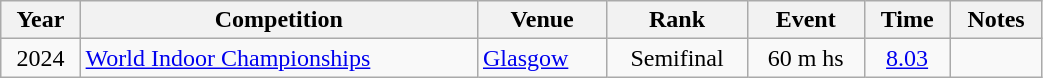<table class="wikitable" width=55% style="font-size:100%; text-align:center;">
<tr>
<th>Year</th>
<th>Competition</th>
<th>Venue</th>
<th>Rank</th>
<th>Event</th>
<th>Time</th>
<th>Notes</th>
</tr>
<tr>
<td>2024</td>
<td align=left><a href='#'>World Indoor Championships</a></td>
<td align=left> <a href='#'>Glasgow</a></td>
<td>Semifinal</td>
<td>60 m hs</td>
<td><a href='#'>8.03</a></td>
<td></td>
</tr>
</table>
